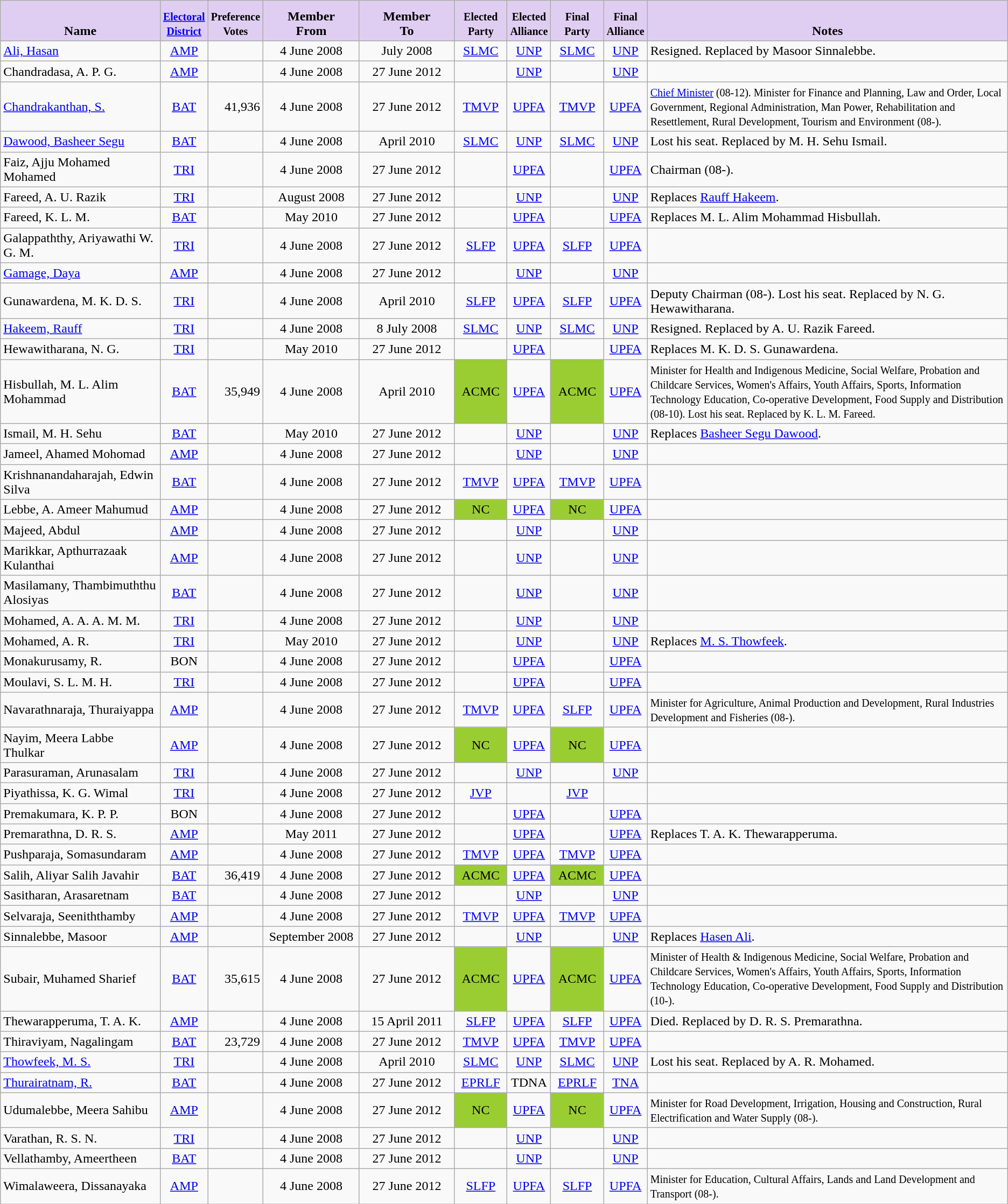<table class="wikitable sortable" style="text-align:center; font-size:100%">
<tr style="height: 50px;">
<th style="background-color:#E0CEF2;" valign=bottom width="200">Name<br></th>
<th style="background-color:#E0CEF2;" valign=bottom width="20"><small><a href='#'>Electoral<br>District</a></small><br></th>
<th style="background-color:#E0CEF2;" valign=bottom width="50"><small>Preference<br>Votes</small><br></th>
<th style="background-color:#E0CEF2;" valign=bottom width="120">Member<br>From<br></th>
<th style="background-color:#E0CEF2;" valign=bottom width="120">Member<br>To<br></th>
<th style="background-color:#E0CEF2;" valign=bottom width="60"><small>Elected<br>Party</small><br></th>
<th style="background-color:#E0CEF2;" valign=bottom width="40"><small>Elected<br>Alliance</small><br></th>
<th style="background-color:#E0CEF2;" valign=bottom width="60"><small>Final<br>Party</small><br></th>
<th style="background-color:#E0CEF2;" valign=bottom width="40"><small>Final<br>Alliance</small><br></th>
<th style="background-color:#E0CEF2;" valign=bottom width="500">Notes<br></th>
</tr>
<tr style="height: 25px;">
<td align=left><a href='#'>Ali, Hasan</a></td>
<td><a href='#'>AMP</a></td>
<td align=right></td>
<td>4 June 2008</td>
<td>July 2008</td>
<td bgcolor=><a href='#'><span>SLMC</span></a></td>
<td bgcolor=><a href='#'><span>UNP</span></a></td>
<td bgcolor=><a href='#'><span>SLMC</span></a></td>
<td bgcolor=><a href='#'><span>UNP</span></a></td>
<td align=left>Resigned. Replaced by Masoor Sinnalebbe.</td>
</tr>
<tr style="height: 25px;">
<td align=left>Chandradasa, A. P. G.</td>
<td><a href='#'>AMP</a></td>
<td align=right></td>
<td>4 June 2008</td>
<td>27 June 2012</td>
<td></td>
<td bgcolor=><a href='#'><span>UNP</span></a></td>
<td></td>
<td bgcolor=><a href='#'><span>UNP</span></a></td>
<td></td>
</tr>
<tr style="height: 25px;">
<td align=left><a href='#'>Chandrakanthan, S.</a></td>
<td><a href='#'>BAT</a></td>
<td align=right>41,936</td>
<td>4 June 2008</td>
<td>27 June 2012</td>
<td bgcolor=><a href='#'><span>TMVP</span></a></td>
<td bgcolor=><a href='#'><span>UPFA</span></a></td>
<td bgcolor=><a href='#'><span>TMVP</span></a></td>
<td bgcolor=><a href='#'><span>UPFA</span></a></td>
<td align=left><small><a href='#'>Chief Minister</a> (08-12). Minister for Finance and Planning, Law and Order, Local Government, Regional Administration, Man Power, Rehabilitation and Resettlement, Rural Development, Tourism and Environment (08-).</small></td>
</tr>
<tr style="height: 25px;">
<td align=left><a href='#'>Dawood, Basheer Segu</a></td>
<td><a href='#'>BAT</a></td>
<td align=right></td>
<td>4 June 2008</td>
<td>April 2010</td>
<td bgcolor=><a href='#'><span>SLMC</span></a></td>
<td bgcolor=><a href='#'><span>UNP</span></a></td>
<td bgcolor=><a href='#'><span>SLMC</span></a></td>
<td bgcolor=><a href='#'><span>UNP</span></a></td>
<td align=left>Lost his seat. Replaced by M. H. Sehu Ismail.</td>
</tr>
<tr style="height: 25px;">
<td align=left>Faiz, Ajju Mohamed Mohamed</td>
<td><a href='#'>TRI</a></td>
<td align=right></td>
<td>4 June 2008</td>
<td>27 June 2012</td>
<td></td>
<td bgcolor=><a href='#'><span>UPFA</span></a></td>
<td></td>
<td bgcolor=><a href='#'><span>UPFA</span></a></td>
<td align=left>Chairman (08-).</td>
</tr>
<tr style="height: 25px;">
<td align=left>Fareed, A. U. Razik</td>
<td><a href='#'>TRI</a></td>
<td align=right></td>
<td>August 2008</td>
<td>27 June 2012</td>
<td></td>
<td bgcolor=><a href='#'><span>UNP</span></a></td>
<td></td>
<td bgcolor=><a href='#'><span>UNP</span></a></td>
<td align=left>Replaces <a href='#'>Rauff Hakeem</a>.</td>
</tr>
<tr style="height: 25px;">
<td align=left>Fareed, K. L. M.</td>
<td><a href='#'>BAT</a></td>
<td align=right></td>
<td>May 2010</td>
<td>27 June 2012</td>
<td></td>
<td bgcolor=><a href='#'><span>UPFA</span></a></td>
<td></td>
<td bgcolor=><a href='#'><span>UPFA</span></a></td>
<td align=left>Replaces M. L. Alim Mohammad Hisbullah.</td>
</tr>
<tr style="height: 25px;">
<td align=left>Galappaththy, Ariyawathi W. G. M.</td>
<td><a href='#'>TRI</a></td>
<td align=right></td>
<td>4 June 2008</td>
<td>27 June 2012</td>
<td bgcolor=><a href='#'><span>SLFP</span></a></td>
<td bgcolor=><a href='#'><span>UPFA</span></a></td>
<td bgcolor=><a href='#'><span>SLFP</span></a></td>
<td bgcolor=><a href='#'><span>UPFA</span></a></td>
<td></td>
</tr>
<tr style="height: 25px;">
<td align=left><a href='#'>Gamage, Daya</a></td>
<td><a href='#'>AMP</a></td>
<td align=right></td>
<td>4 June 2008</td>
<td>27 June 2012</td>
<td></td>
<td bgcolor=><a href='#'><span>UNP</span></a></td>
<td></td>
<td bgcolor=><a href='#'><span>UNP</span></a></td>
<td></td>
</tr>
<tr style="height: 25px;">
<td align=left>Gunawardena, M. K. D. S.</td>
<td><a href='#'>TRI</a></td>
<td align=right></td>
<td>4 June 2008</td>
<td>April 2010</td>
<td bgcolor=><a href='#'><span>SLFP</span></a></td>
<td bgcolor=><a href='#'><span>UPFA</span></a></td>
<td bgcolor=><a href='#'><span>SLFP</span></a></td>
<td bgcolor=><a href='#'><span>UPFA</span></a></td>
<td align=left>Deputy Chairman (08-). Lost his seat. Replaced by N. G. Hewawitharana.</td>
</tr>
<tr style="height: 25px;">
<td align=left><a href='#'>Hakeem, Rauff</a></td>
<td><a href='#'>TRI</a></td>
<td align=right></td>
<td>4 June 2008</td>
<td>8 July 2008</td>
<td bgcolor=><a href='#'><span>SLMC</span></a></td>
<td bgcolor=><a href='#'><span>UNP</span></a></td>
<td bgcolor=><a href='#'><span>SLMC</span></a></td>
<td bgcolor=><a href='#'><span>UNP</span></a></td>
<td align=left>Resigned. Replaced by A. U. Razik Fareed.</td>
</tr>
<tr style="height: 25px;">
<td align=left>Hewawitharana, N. G.</td>
<td><a href='#'>TRI</a></td>
<td align=right></td>
<td>May 2010</td>
<td>27 June 2012</td>
<td></td>
<td bgcolor=><a href='#'><span>UPFA</span></a></td>
<td></td>
<td bgcolor=><a href='#'><span>UPFA</span></a></td>
<td align=left>Replaces M. K. D. S. Gunawardena.</td>
</tr>
<tr style="height: 25px;">
<td align=left>Hisbullah, M. L. Alim Mohammad</td>
<td><a href='#'>BAT</a></td>
<td align=right>35,949</td>
<td>4 June 2008</td>
<td>April 2010</td>
<td bgcolor="#9acd32"><span>ACMC</span></td>
<td bgcolor=><a href='#'><span>UPFA</span></a></td>
<td bgcolor="#9acd32"><span>ACMC</span></td>
<td bgcolor=><a href='#'><span>UPFA</span></a></td>
<td align=left><small>Minister for Health and Indigenous Medicine, Social Welfare, Probation and Childcare Services, Women's Affairs, Youth Affairs, Sports, Information Technology Education, Co-operative Development, Food Supply and Distribution (08-10). Lost his seat. Replaced by K. L. M. Fareed.</small></td>
</tr>
<tr style="height: 25px;">
<td align=left>Ismail, M. H. Sehu</td>
<td><a href='#'>BAT</a></td>
<td align=right></td>
<td>May 2010</td>
<td>27 June 2012</td>
<td></td>
<td bgcolor=><a href='#'><span>UNP</span></a></td>
<td></td>
<td bgcolor=><a href='#'><span>UNP</span></a></td>
<td align=left>Replaces <a href='#'>Basheer Segu Dawood</a>.</td>
</tr>
<tr style="height: 25px;">
<td align=left>Jameel, Ahamed Mohomad</td>
<td><a href='#'>AMP</a></td>
<td align=right></td>
<td>4 June 2008</td>
<td>27 June 2012</td>
<td></td>
<td bgcolor=><a href='#'><span>UNP</span></a></td>
<td></td>
<td bgcolor=><a href='#'><span>UNP</span></a></td>
<td></td>
</tr>
<tr style="height: 25px;">
<td align=left>Krishnanandaharajah, Edwin Silva</td>
<td><a href='#'>BAT</a></td>
<td align=right></td>
<td>4 June 2008</td>
<td>27 June 2012</td>
<td><a href='#'>TMVP</a></td>
<td bgcolor=><a href='#'><span>UPFA</span></a></td>
<td><a href='#'>TMVP</a></td>
<td bgcolor=><a href='#'><span>UPFA</span></a></td>
<td></td>
</tr>
<tr style="height: 25px;">
<td align=left>Lebbe, A. Ameer Mahumud</td>
<td><a href='#'>AMP</a></td>
<td align=right></td>
<td>4 June 2008</td>
<td>27 June 2012</td>
<td bgcolor="#9acd32"><span>NC</span></td>
<td bgcolor=><a href='#'><span>UPFA</span></a></td>
<td bgcolor="#9acd32"><span>NC</span></td>
<td bgcolor=><a href='#'><span>UPFA</span></a></td>
<td></td>
</tr>
<tr style="height: 25px;">
<td align=left>Majeed, Abdul</td>
<td><a href='#'>AMP</a></td>
<td align=right></td>
<td>4 June 2008</td>
<td>27 June 2012</td>
<td></td>
<td bgcolor=><a href='#'><span>UNP</span></a></td>
<td></td>
<td bgcolor=><a href='#'><span>UNP</span></a></td>
<td></td>
</tr>
<tr style="height: 25px;">
<td align=left>Marikkar, Apthurrazaak Kulanthai</td>
<td><a href='#'>AMP</a></td>
<td align=right></td>
<td>4 June 2008</td>
<td>27 June 2012</td>
<td></td>
<td bgcolor=><a href='#'><span>UNP</span></a></td>
<td></td>
<td bgcolor=><a href='#'><span>UNP</span></a></td>
<td></td>
</tr>
<tr style="height: 25px;">
<td align=left>Masilamany, Thambimuththu Alosiyas</td>
<td><a href='#'>BAT</a></td>
<td align=right></td>
<td>4 June 2008</td>
<td>27 June 2012</td>
<td></td>
<td bgcolor=><a href='#'><span>UNP</span></a></td>
<td></td>
<td bgcolor=><a href='#'><span>UNP</span></a></td>
<td></td>
</tr>
<tr style="height: 25px;">
<td align=left>Mohamed, A. A. A. M. M.</td>
<td><a href='#'>TRI</a></td>
<td align=right></td>
<td>4 June 2008</td>
<td>27 June 2012</td>
<td></td>
<td bgcolor=><a href='#'><span>UNP</span></a></td>
<td></td>
<td bgcolor=><a href='#'><span>UNP</span></a></td>
<td></td>
</tr>
<tr style="height: 25px;">
<td align=left>Mohamed, A. R.</td>
<td><a href='#'>TRI</a></td>
<td align=right></td>
<td>May 2010</td>
<td>27 June 2012</td>
<td></td>
<td bgcolor=><a href='#'><span>UNP</span></a></td>
<td></td>
<td bgcolor=><a href='#'><span>UNP</span></a></td>
<td align=left>Replaces <a href='#'>M. S. Thowfeek</a>.</td>
</tr>
<tr style="height: 25px;">
<td align=left>Monakurusamy, R.</td>
<td>BON</td>
<td align=right></td>
<td>4 June 2008</td>
<td>27 June 2012</td>
<td></td>
<td bgcolor=><a href='#'><span>UPFA</span></a></td>
<td></td>
<td bgcolor=><a href='#'><span>UPFA</span></a></td>
<td></td>
</tr>
<tr style="height: 25px;">
<td align=left>Moulavi, S. L. M. H.</td>
<td><a href='#'>TRI</a></td>
<td align=right></td>
<td>4 June 2008</td>
<td>27 June 2012</td>
<td></td>
<td bgcolor=><a href='#'><span>UPFA</span></a></td>
<td></td>
<td bgcolor=><a href='#'><span>UPFA</span></a></td>
<td></td>
</tr>
<tr style="height: 25px;">
<td align=left>Navarathnaraja, Thuraiyappa</td>
<td><a href='#'>AMP</a></td>
<td align=right></td>
<td>4 June 2008</td>
<td>27 June 2012</td>
<td bgcolor=><a href='#'><span>TMVP</span></a></td>
<td bgcolor=><a href='#'><span>UPFA</span></a></td>
<td bgcolor=><a href='#'><span>SLFP</span></a></td>
<td bgcolor=><a href='#'><span>UPFA</span></a></td>
<td align=left><small>Minister for Agriculture, Animal Production and Development, Rural Industries Development and Fisheries (08-).</small></td>
</tr>
<tr style="height: 25px;">
<td align=left>Nayim, Meera Labbe Thulkar</td>
<td><a href='#'>AMP</a></td>
<td align=right></td>
<td>4 June 2008</td>
<td>27 June 2012</td>
<td bgcolor="#9acd32"><span>NC</span></td>
<td bgcolor=><a href='#'><span>UPFA</span></a></td>
<td bgcolor="#9acd32"><span>NC</span></td>
<td bgcolor=><a href='#'><span>UPFA</span></a></td>
<td></td>
</tr>
<tr style="height: 25px;">
<td align=left>Parasuraman, Arunasalam</td>
<td><a href='#'>TRI</a></td>
<td align=right></td>
<td>4 June 2008</td>
<td>27 June 2012</td>
<td></td>
<td bgcolor=><a href='#'><span>UNP</span></a></td>
<td></td>
<td bgcolor=><a href='#'><span>UNP</span></a></td>
<td></td>
</tr>
<tr style="height: 25px;">
<td align=left>Piyathissa, K. G. Wimal</td>
<td><a href='#'>TRI</a></td>
<td align=right></td>
<td>4 June 2008</td>
<td>27 June 2012</td>
<td bgcolor=><a href='#'><span>JVP</span></a></td>
<td></td>
<td bgcolor=><a href='#'><span>JVP</span></a></td>
<td></td>
<td></td>
</tr>
<tr style="height: 25px;">
<td align=left>Premakumara, K. P. P.</td>
<td>BON</td>
<td align=right></td>
<td>4 June 2008</td>
<td>27 June 2012</td>
<td></td>
<td bgcolor=><a href='#'><span>UPFA</span></a></td>
<td></td>
<td bgcolor=><a href='#'><span>UPFA</span></a></td>
<td></td>
</tr>
<tr style="height: 25px;">
<td align=left>Premarathna, D. R. S.</td>
<td><a href='#'>AMP</a></td>
<td align=right></td>
<td>May 2011</td>
<td>27 June 2012</td>
<td></td>
<td bgcolor=><a href='#'><span>UPFA</span></a></td>
<td></td>
<td bgcolor=><a href='#'><span>UPFA</span></a></td>
<td align=left>Replaces T. A. K. Thewarapperuma.</td>
</tr>
<tr style="height: 25px;">
<td align=left>Pushparaja, Somasundaram</td>
<td><a href='#'>AMP</a></td>
<td align=right></td>
<td>4 June 2008</td>
<td>27 June 2012</td>
<td><a href='#'>TMVP</a></td>
<td bgcolor=><a href='#'><span>UPFA</span></a></td>
<td><a href='#'>TMVP</a></td>
<td bgcolor=><a href='#'><span>UPFA</span></a></td>
<td></td>
</tr>
<tr style="height: 25px;">
<td align=left>Salih, Aliyar Salih Javahir</td>
<td><a href='#'>BAT</a></td>
<td align=right>36,419</td>
<td>4 June 2008</td>
<td>27 June 2012</td>
<td bgcolor="#9acd32"><span>ACMC</span></td>
<td bgcolor=><a href='#'><span>UPFA</span></a></td>
<td bgcolor="#9acd32"><span>ACMC</span></td>
<td bgcolor=><a href='#'><span>UPFA</span></a></td>
<td></td>
</tr>
<tr style="height: 25px;">
<td align=left>Sasitharan, Arasaretnam</td>
<td><a href='#'>BAT</a></td>
<td align=right></td>
<td>4 June 2008</td>
<td>27 June 2012</td>
<td></td>
<td bgcolor=><a href='#'><span>UNP</span></a></td>
<td></td>
<td bgcolor=><a href='#'><span>UNP</span></a></td>
<td></td>
</tr>
<tr style="height: 25px;">
<td align=left>Selvaraja, Seeniththamby</td>
<td><a href='#'>AMP</a></td>
<td align=right></td>
<td>4 June 2008</td>
<td>27 June 2012</td>
<td><a href='#'>TMVP</a></td>
<td bgcolor=><a href='#'><span>UPFA</span></a></td>
<td><a href='#'>TMVP</a></td>
<td bgcolor=><a href='#'><span>UPFA</span></a></td>
<td></td>
</tr>
<tr style="height: 25px;">
<td align=left>Sinnalebbe, Masoor</td>
<td><a href='#'>AMP</a></td>
<td align=right></td>
<td>September 2008</td>
<td>27 June 2012</td>
<td></td>
<td bgcolor=><a href='#'><span>UNP</span></a></td>
<td></td>
<td bgcolor=><a href='#'><span>UNP</span></a></td>
<td align=left>Replaces <a href='#'>Hasen Ali</a>.</td>
</tr>
<tr style="height: 25px;">
<td align=left>Subair, Muhamed Sharief</td>
<td><a href='#'>BAT</a></td>
<td align=right>35,615</td>
<td>4 June 2008</td>
<td>27 June 2012</td>
<td bgcolor="#9acd32"><span>ACMC</span></td>
<td bgcolor=><a href='#'><span>UPFA</span></a></td>
<td bgcolor="#9acd32"><span>ACMC</span></td>
<td bgcolor=><a href='#'><span>UPFA</span></a></td>
<td align=left><small>Minister of Health & Indigenous Medicine, Social Welfare, Probation and Childcare Services, Women's Affairs, Youth Affairs, Sports, Information Technology Education, Co-operative Development, Food Supply and Distribution (10-).</small></td>
</tr>
<tr style="height: 25px;">
<td align=left>Thewarapperuma, T. A. K.</td>
<td><a href='#'>AMP</a></td>
<td align=right></td>
<td>4 June 2008</td>
<td>15 April 2011</td>
<td bgcolor=><a href='#'><span>SLFP</span></a></td>
<td bgcolor=><a href='#'><span>UPFA</span></a></td>
<td bgcolor=><a href='#'><span>SLFP</span></a></td>
<td bgcolor=><a href='#'><span>UPFA</span></a></td>
<td align=left>Died. Replaced by D. R. S. Premarathna.</td>
</tr>
<tr style="height: 25px;">
<td align=left>Thiraviyam, Nagalingam</td>
<td><a href='#'>BAT</a></td>
<td align=right>23,729</td>
<td>4 June 2008</td>
<td>27 June 2012</td>
<td><a href='#'>TMVP</a></td>
<td bgcolor=><a href='#'><span>UPFA</span></a></td>
<td><a href='#'>TMVP</a></td>
<td bgcolor=><a href='#'><span>UPFA</span></a></td>
<td></td>
</tr>
<tr style="height: 25px;">
<td align=left><a href='#'>Thowfeek, M. S.</a></td>
<td><a href='#'>TRI</a></td>
<td align=right></td>
<td>4 June 2008</td>
<td>April 2010</td>
<td bgcolor=><a href='#'><span>SLMC</span></a></td>
<td bgcolor=><a href='#'><span>UNP</span></a></td>
<td bgcolor=><a href='#'><span>SLMC</span></a></td>
<td bgcolor=><a href='#'><span>UNP</span></a></td>
<td align=left>Lost his seat. Replaced by A. R. Mohamed.</td>
</tr>
<tr style="height: 25px;">
<td align=left><a href='#'>Thurairatnam, R.</a></td>
<td><a href='#'>BAT</a></td>
<td align=right></td>
<td>4 June 2008</td>
<td>27 June 2012</td>
<td bgcolor=><a href='#'><span>EPRLF</span></a></td>
<td bgcolor=>TDNA</td>
<td bgcolor=><a href='#'><span>EPRLF</span></a></td>
<td bgcolor=><a href='#'><span>TNA</span></a></td>
<td></td>
</tr>
<tr style="height: 25px;">
<td align=left>Udumalebbe, Meera Sahibu</td>
<td><a href='#'>AMP</a></td>
<td align=right></td>
<td>4 June 2008</td>
<td>27 June 2012</td>
<td bgcolor="#9acd32"><span>NC</span></td>
<td bgcolor=><a href='#'><span>UPFA</span></a></td>
<td bgcolor="#9acd32"><span>NC</span></td>
<td bgcolor=><a href='#'><span>UPFA</span></a></td>
<td align=left><small>Minister for Road Development, Irrigation, Housing and Construction, Rural Electrification and Water Supply (08-).</small></td>
</tr>
<tr style="height: 25px;">
<td align=left>Varathan, R. S. N.</td>
<td><a href='#'>TRI</a></td>
<td align=right></td>
<td>4 June 2008</td>
<td>27 June 2012</td>
<td></td>
<td bgcolor=><a href='#'><span>UNP</span></a></td>
<td></td>
<td bgcolor=><a href='#'><span>UNP</span></a></td>
<td></td>
</tr>
<tr style="height: 25px;">
<td align=left>Vellathamby, Ameertheen</td>
<td><a href='#'>BAT</a></td>
<td align=right></td>
<td>4 June 2008</td>
<td>27 June 2012</td>
<td></td>
<td bgcolor=><a href='#'><span>UNP</span></a></td>
<td></td>
<td bgcolor=><a href='#'><span>UNP</span></a></td>
<td></td>
</tr>
<tr style="height: 25px;">
<td align=left>Wimalaweera, Dissanayaka</td>
<td><a href='#'>AMP</a></td>
<td align=right></td>
<td>4 June 2008</td>
<td>27 June 2012</td>
<td bgcolor=><a href='#'><span>SLFP</span></a></td>
<td bgcolor=><a href='#'><span>UPFA</span></a></td>
<td bgcolor=><a href='#'><span>SLFP</span></a></td>
<td bgcolor=><a href='#'><span>UPFA</span></a></td>
<td align=left><small>Minister for Education, Cultural Affairs, Lands and Land Development and Transport (08-).</small></td>
</tr>
</table>
